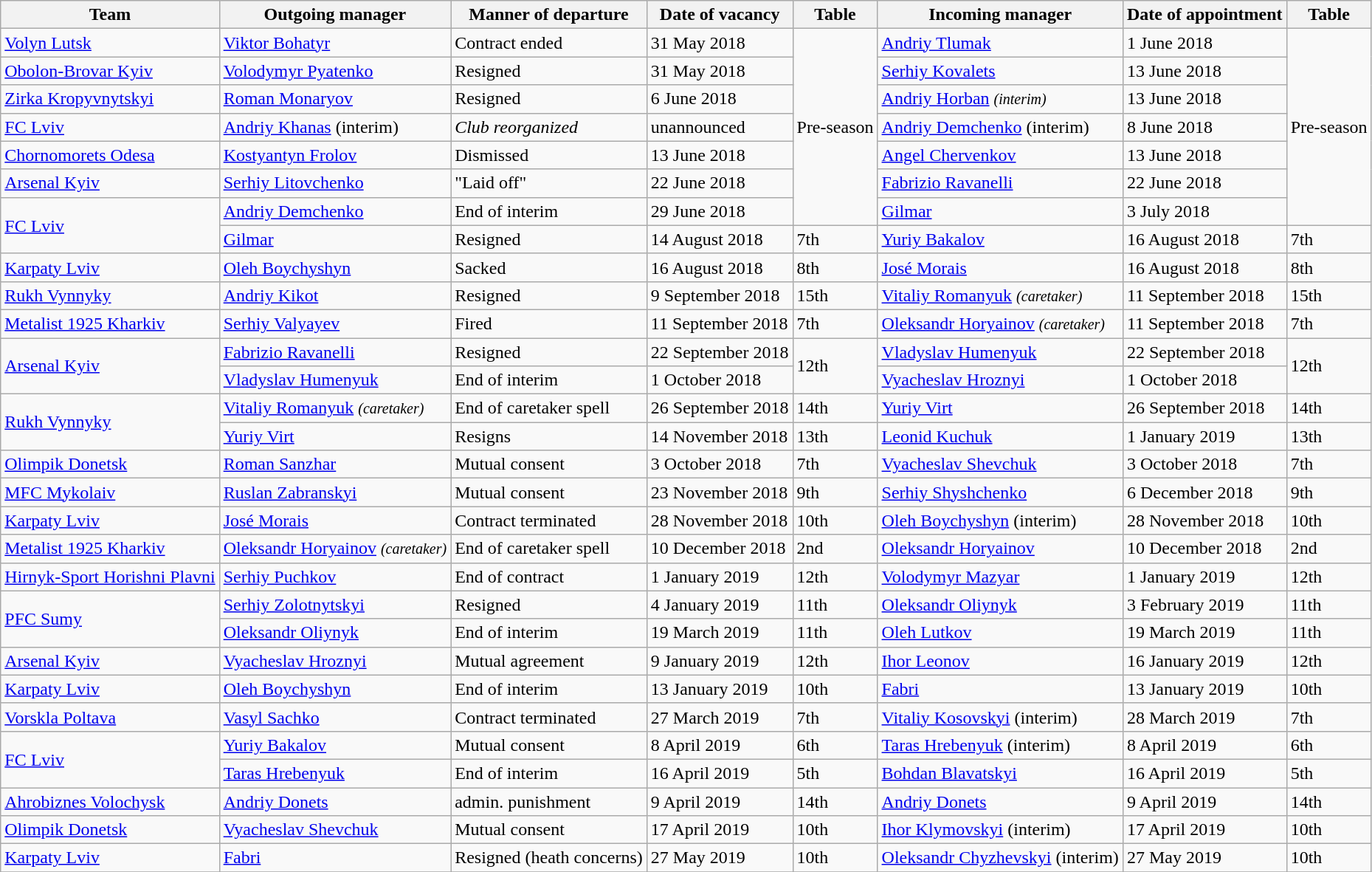<table class="wikitable sortable">
<tr>
<th>Team</th>
<th>Outgoing manager</th>
<th>Manner of departure</th>
<th>Date of vacancy</th>
<th>Table</th>
<th>Incoming manager</th>
<th>Date of appointment</th>
<th>Table</th>
</tr>
<tr>
<td><a href='#'>Volyn Lutsk</a></td>
<td> <a href='#'>Viktor Bohatyr</a></td>
<td>Contract ended</td>
<td>31 May 2018</td>
<td rowspan=7>Pre-season</td>
<td> <a href='#'>Andriy Tlumak</a></td>
<td>1 June 2018</td>
<td rowspan=7>Pre-season</td>
</tr>
<tr>
<td><a href='#'>Obolon-Brovar Kyiv</a></td>
<td> <a href='#'>Volodymyr Pyatenko</a></td>
<td>Resigned</td>
<td>31 May 2018</td>
<td> <a href='#'>Serhiy Kovalets</a></td>
<td>13 June 2018</td>
</tr>
<tr>
<td><a href='#'>Zirka Kropyvnytskyi</a></td>
<td> <a href='#'>Roman Monaryov</a></td>
<td>Resigned</td>
<td>6 June 2018</td>
<td> <a href='#'>Andriy Horban</a> <small><em>(interim)</em></small></td>
<td>13 June 2018</td>
</tr>
<tr>
<td><a href='#'>FC Lviv</a></td>
<td> <a href='#'>Andriy Khanas</a> (interim)</td>
<td><em>Club reorganized </em></td>
<td>unannounced</td>
<td> <a href='#'>Andriy Demchenko</a> (interim)</td>
<td>8 June 2018</td>
</tr>
<tr>
<td><a href='#'>Chornomorets Odesa</a></td>
<td> <a href='#'>Kostyantyn Frolov</a></td>
<td>Dismissed </td>
<td>13 June 2018</td>
<td> <a href='#'>Angel Chervenkov</a></td>
<td>13 June 2018</td>
</tr>
<tr>
<td><a href='#'>Arsenal Kyiv</a></td>
<td> <a href='#'>Serhiy Litovchenko</a></td>
<td>"Laid off"</td>
<td>22 June 2018</td>
<td> <a href='#'>Fabrizio Ravanelli</a></td>
<td>22 June 2018</td>
</tr>
<tr>
<td rowspan=2><a href='#'>FC Lviv</a></td>
<td> <a href='#'>Andriy Demchenko</a></td>
<td>End of interim</td>
<td>29 June 2018</td>
<td> <a href='#'>Gilmar</a></td>
<td>3 July 2018</td>
</tr>
<tr>
<td> <a href='#'>Gilmar</a></td>
<td>Resigned</td>
<td>14 August 2018</td>
<td>7th</td>
<td> <a href='#'>Yuriy Bakalov</a></td>
<td>16 August 2018</td>
<td>7th</td>
</tr>
<tr>
<td><a href='#'>Karpaty Lviv</a></td>
<td> <a href='#'>Oleh Boychyshyn</a></td>
<td>Sacked</td>
<td>16 August 2018</td>
<td>8th</td>
<td> <a href='#'>José Morais</a></td>
<td>16 August 2018</td>
<td>8th</td>
</tr>
<tr>
<td><a href='#'>Rukh Vynnyky</a></td>
<td> <a href='#'>Andriy Kikot</a></td>
<td>Resigned</td>
<td>9 September 2018</td>
<td>15th</td>
<td> <a href='#'>Vitaliy Romanyuk</a> <small><em>(caretaker)</em></small></td>
<td>11 September 2018</td>
<td>15th</td>
</tr>
<tr>
<td><a href='#'>Metalist 1925 Kharkiv</a></td>
<td> <a href='#'>Serhiy Valyayev</a></td>
<td>Fired</td>
<td>11 September 2018</td>
<td>7th</td>
<td> <a href='#'>Oleksandr Horyainov</a> <small><em>(caretaker)</em></small></td>
<td>11 September 2018</td>
<td>7th</td>
</tr>
<tr>
<td rowspan=2><a href='#'>Arsenal Kyiv</a></td>
<td> <a href='#'>Fabrizio Ravanelli</a></td>
<td>Resigned</td>
<td>22 September 2018</td>
<td rowspan=2>12th</td>
<td> <a href='#'>Vladyslav Humenyuk</a></td>
<td>22 September 2018</td>
<td rowspan=2>12th</td>
</tr>
<tr>
<td> <a href='#'>Vladyslav Humenyuk</a></td>
<td>End of interim</td>
<td>1 October 2018</td>
<td> <a href='#'>Vyacheslav Hroznyi</a></td>
<td>1 October 2018</td>
</tr>
<tr>
<td rowspan=2><a href='#'>Rukh Vynnyky</a></td>
<td> <a href='#'>Vitaliy Romanyuk</a> <small><em>(caretaker)</em></small></td>
<td>End of caretaker spell</td>
<td>26 September 2018</td>
<td>14th</td>
<td> <a href='#'>Yuriy Virt</a></td>
<td>26 September 2018</td>
<td>14th</td>
</tr>
<tr>
<td> <a href='#'>Yuriy Virt</a></td>
<td>Resigns</td>
<td>14 November 2018</td>
<td>13th</td>
<td> <a href='#'>Leonid Kuchuk</a></td>
<td>1 January 2019</td>
<td>13th</td>
</tr>
<tr>
<td><a href='#'>Olimpik Donetsk</a></td>
<td> <a href='#'>Roman Sanzhar</a></td>
<td>Mutual consent</td>
<td>3 October 2018</td>
<td>7th</td>
<td> <a href='#'>Vyacheslav Shevchuk</a></td>
<td>3 October 2018</td>
<td>7th</td>
</tr>
<tr>
<td><a href='#'>MFC Mykolaiv</a></td>
<td> <a href='#'>Ruslan Zabranskyi</a></td>
<td>Mutual consent</td>
<td>23 November 2018</td>
<td>9th</td>
<td> <a href='#'>Serhiy Shyshchenko</a></td>
<td>6 December 2018</td>
<td>9th</td>
</tr>
<tr>
<td><a href='#'>Karpaty Lviv</a></td>
<td> <a href='#'>José Morais</a></td>
<td>Contract terminated</td>
<td>28 November 2018</td>
<td>10th</td>
<td> <a href='#'>Oleh Boychyshyn</a> (interim)</td>
<td>28 November 2018</td>
<td>10th</td>
</tr>
<tr>
<td><a href='#'>Metalist 1925 Kharkiv</a></td>
<td> <a href='#'>Oleksandr Horyainov</a> <small><em>(caretaker)</em></small></td>
<td>End of caretaker spell</td>
<td>10 December 2018</td>
<td>2nd</td>
<td> <a href='#'>Oleksandr Horyainov</a></td>
<td>10 December 2018</td>
<td>2nd</td>
</tr>
<tr>
<td><a href='#'>Hirnyk-Sport Horishni Plavni</a></td>
<td> <a href='#'>Serhiy Puchkov</a></td>
<td>End of contract</td>
<td>1 January 2019</td>
<td>12th</td>
<td> <a href='#'>Volodymyr Mazyar</a></td>
<td>1 January 2019</td>
<td>12th</td>
</tr>
<tr>
<td rowspan=2><a href='#'>PFC Sumy</a></td>
<td> <a href='#'>Serhiy Zolotnytskyi</a></td>
<td>Resigned</td>
<td>4 January 2019</td>
<td>11th</td>
<td> <a href='#'>Oleksandr Oliynyk</a> </td>
<td>3 February 2019</td>
<td>11th</td>
</tr>
<tr>
<td> <a href='#'>Oleksandr Oliynyk</a> </td>
<td>End of interim</td>
<td>19 March 2019</td>
<td>11th</td>
<td> <a href='#'>Oleh Lutkov</a></td>
<td>19 March 2019</td>
<td>11th</td>
</tr>
<tr>
<td><a href='#'>Arsenal Kyiv</a></td>
<td> <a href='#'>Vyacheslav Hroznyi</a></td>
<td>Mutual agreement</td>
<td>9 January 2019</td>
<td>12th</td>
<td> <a href='#'>Ihor Leonov</a></td>
<td>16 January 2019</td>
<td>12th</td>
</tr>
<tr>
<td><a href='#'>Karpaty Lviv</a></td>
<td> <a href='#'>Oleh Boychyshyn</a></td>
<td>End of interim</td>
<td>13 January 2019</td>
<td>10th</td>
<td> <a href='#'>Fabri</a></td>
<td>13 January 2019</td>
<td>10th</td>
</tr>
<tr>
<td><a href='#'>Vorskla Poltava</a></td>
<td> <a href='#'>Vasyl Sachko</a></td>
<td>Contract terminated</td>
<td>27 March 2019</td>
<td>7th</td>
<td> <a href='#'>Vitaliy Kosovskyi</a> (interim)</td>
<td>28 March 2019</td>
<td>7th</td>
</tr>
<tr>
<td rowspan=2><a href='#'>FC Lviv</a></td>
<td> <a href='#'>Yuriy Bakalov</a></td>
<td>Mutual consent</td>
<td>8 April 2019</td>
<td>6th</td>
<td> <a href='#'>Taras Hrebenyuk</a> (interim)</td>
<td>8 April 2019</td>
<td>6th</td>
</tr>
<tr>
<td> <a href='#'>Taras Hrebenyuk</a></td>
<td>End of interim</td>
<td>16 April 2019</td>
<td>5th</td>
<td> <a href='#'>Bohdan Blavatskyi</a></td>
<td>16 April 2019</td>
<td>5th</td>
</tr>
<tr>
<td><a href='#'>Ahrobiznes Volochysk</a></td>
<td> <a href='#'>Andriy Donets</a></td>
<td>admin. punishment</td>
<td>9 April 2019</td>
<td>14th</td>
<td> <a href='#'>Andriy Donets</a> </td>
<td>9 April 2019</td>
<td>14th</td>
</tr>
<tr>
<td><a href='#'>Olimpik Donetsk</a></td>
<td> <a href='#'>Vyacheslav Shevchuk</a></td>
<td>Mutual consent</td>
<td>17 April 2019</td>
<td>10th</td>
<td> <a href='#'>Ihor Klymovskyi</a> (interim)</td>
<td>17 April 2019</td>
<td>10th</td>
</tr>
<tr>
<td><a href='#'>Karpaty Lviv</a></td>
<td> <a href='#'>Fabri</a></td>
<td>Resigned (heath concerns)</td>
<td>27 May 2019</td>
<td>10th</td>
<td> <a href='#'>Oleksandr Chyzhevskyi</a> (interim)</td>
<td>27 May 2019</td>
<td>10th</td>
</tr>
<tr>
</tr>
</table>
